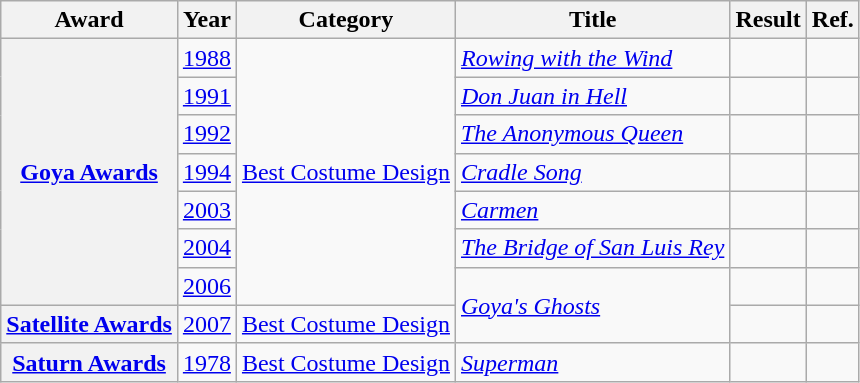<table class="wikitable sortable">
<tr>
<th scope="col">Award</th>
<th scope="col">Year</th>
<th scope="col">Category</th>
<th scope="col">Title</th>
<th scope="col">Result</th>
<th>Ref.</th>
</tr>
<tr>
<th rowspan="7" scope="row" style="text-align:center;"><a href='#'>Goya Awards</a></th>
<td style="text-align:center;"><a href='#'>1988</a></td>
<td rowspan="7"><a href='#'>Best Costume Design</a></td>
<td><em><a href='#'>Rowing with the Wind</a></em></td>
<td></td>
<td style="text-align:center;"></td>
</tr>
<tr>
<td style="text-align:center;"><a href='#'>1991</a></td>
<td><em><a href='#'>Don Juan in Hell</a></em></td>
<td></td>
<td style="text-align:center;"></td>
</tr>
<tr>
<td style="text-align:center;"><a href='#'>1992</a></td>
<td><em><a href='#'>The Anonymous Queen</a></em></td>
<td></td>
<td style="text-align:center;"></td>
</tr>
<tr>
<td style="text-align:center;"><a href='#'>1994</a></td>
<td><em><a href='#'>Cradle Song</a></em></td>
<td></td>
<td style="text-align:center;"></td>
</tr>
<tr>
<td style="text-align:center;"><a href='#'>2003</a></td>
<td><em><a href='#'>Carmen</a></em></td>
<td></td>
<td style="text-align:center;"></td>
</tr>
<tr>
<td style="text-align:center;"><a href='#'>2004</a></td>
<td><em><a href='#'>The Bridge of San Luis Rey</a></em></td>
<td></td>
<td style="text-align:center;"></td>
</tr>
<tr>
<td style="text-align:center;"><a href='#'>2006</a></td>
<td rowspan="2"><em><a href='#'>Goya's Ghosts</a></em></td>
<td></td>
<td style="text-align:center;"></td>
</tr>
<tr>
<th scope="row" style="text-align:center;"><a href='#'>Satellite Awards</a></th>
<td style="text-align:center;"><a href='#'>2007</a></td>
<td><a href='#'>Best Costume Design</a></td>
<td></td>
<td style="text-align:center;"></td>
</tr>
<tr>
<th scope="row" style="text-align:center;"><a href='#'>Saturn Awards</a></th>
<td style="text-align:center;"><a href='#'>1978</a></td>
<td><a href='#'>Best Costume Design</a></td>
<td><em><a href='#'>Superman</a></em></td>
<td></td>
<td style="text-align:center;"></td>
</tr>
</table>
